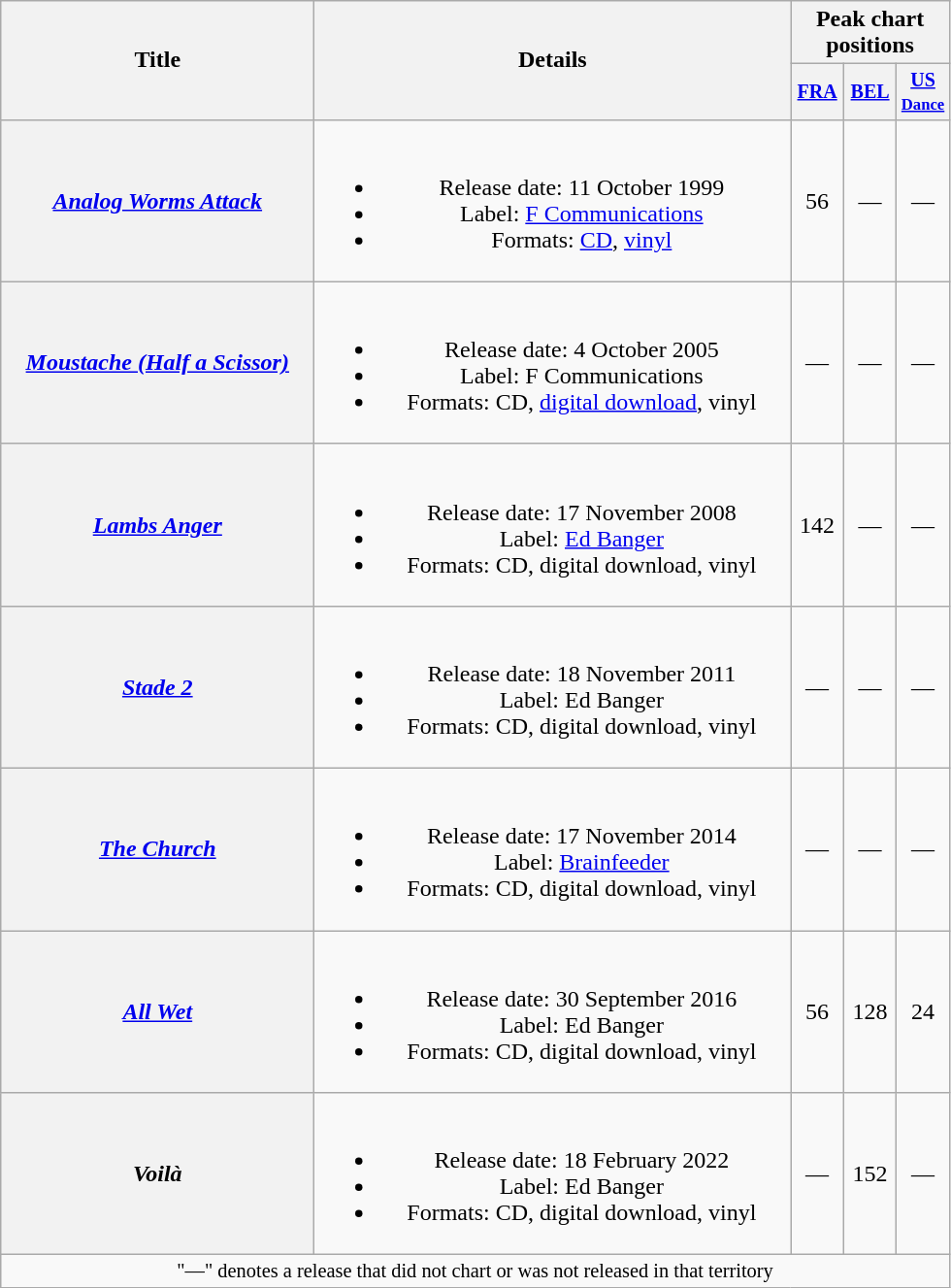<table class="wikitable plainrowheaders" style="text-align:center;">
<tr>
<th rowspan="2" style="width:13em;">Title</th>
<th rowspan="2" style="width:20em;">Details</th>
<th colspan="3">Peak chart positions</th>
</tr>
<tr style="font-size:smaller;">
<th style="width:30px;"><a href='#'>FRA</a><br></th>
<th style="width:30px;"><a href='#'>BEL</a><br></th>
<th style="width:30px;"><a href='#'>US<br><small>Dance</small></a><br></th>
</tr>
<tr>
<th scope="row"><em><a href='#'>Analog Worms Attack</a></em></th>
<td><br><ul><li>Release date: 11 October 1999</li><li>Label: <a href='#'>F Communications</a></li><li>Formats: <a href='#'>CD</a>, <a href='#'>vinyl</a></li></ul></td>
<td>56</td>
<td>—</td>
<td>—</td>
</tr>
<tr>
<th scope="row"><em><a href='#'>Moustache (Half a Scissor)</a></em></th>
<td><br><ul><li>Release date: 4 October 2005</li><li>Label: F Communications</li><li>Formats: CD, <a href='#'>digital download</a>, vinyl</li></ul></td>
<td>—</td>
<td>—</td>
<td>—</td>
</tr>
<tr>
<th scope="row"><em><a href='#'>Lambs Anger</a></em></th>
<td><br><ul><li>Release date: 17 November 2008</li><li>Label: <a href='#'>Ed Banger</a></li><li>Formats: CD, digital download, vinyl</li></ul></td>
<td>142</td>
<td>—</td>
<td>—</td>
</tr>
<tr>
<th scope="row"><em><a href='#'>Stade 2</a></em></th>
<td><br><ul><li>Release date: 18 November 2011</li><li>Label: Ed Banger</li><li>Formats: CD, digital download, vinyl</li></ul></td>
<td>—</td>
<td>—</td>
<td>—</td>
</tr>
<tr>
<th scope="row"><em><a href='#'>The Church</a></em></th>
<td><br><ul><li>Release date: 17 November 2014</li><li>Label: <a href='#'>Brainfeeder</a></li><li>Formats: CD, digital download, vinyl</li></ul></td>
<td>—</td>
<td>—</td>
<td>—</td>
</tr>
<tr>
<th scope="row"><em><a href='#'>All Wet</a></em></th>
<td><br><ul><li>Release date: 30 September 2016</li><li>Label: Ed Banger</li><li>Formats: CD, digital download, vinyl</li></ul></td>
<td>56</td>
<td>128</td>
<td>24</td>
</tr>
<tr>
<th scope="row"><em>Voilà</em><br></th>
<td><br><ul><li>Release date: 18 February 2022</li><li>Label: Ed Banger</li><li>Formats: CD, digital download, vinyl</li></ul></td>
<td>—</td>
<td>152</td>
<td>—</td>
</tr>
<tr>
<td colspan="10" style="font-size:85%">"—" denotes a release that did not chart or was not released in that territory</td>
</tr>
</table>
